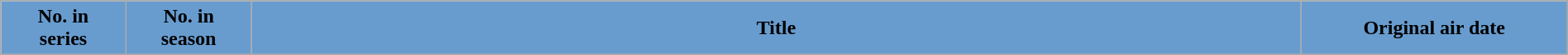<table class="wikitable plainrowheaders" width="100%">
<tr>
<th style="background:#689CCF;" width=8%>No. in<br>series</th>
<th style="background:#689CCF;" width=8%>No. in<br>season</th>
<th style="background:#689CCF;">Title</th>
<th style="background:#689CCF;" width=17%>Original air date</th>
</tr>
<tr>
</tr>
</table>
